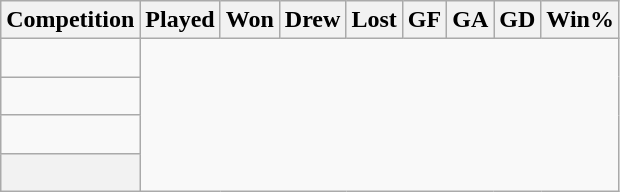<table class="wikitable sortable" style="text-align: center;">
<tr>
<th>Competition</th>
<th>Played</th>
<th>Won</th>
<th>Drew</th>
<th>Lost</th>
<th>GF</th>
<th>GA</th>
<th>GD</th>
<th>Win%</th>
</tr>
<tr>
<td align=left><br></td>
</tr>
<tr>
<td align=left><br></td>
</tr>
<tr>
<td align=left><br></td>
</tr>
<tr class="sortbottom">
<th><br></th>
</tr>
</table>
